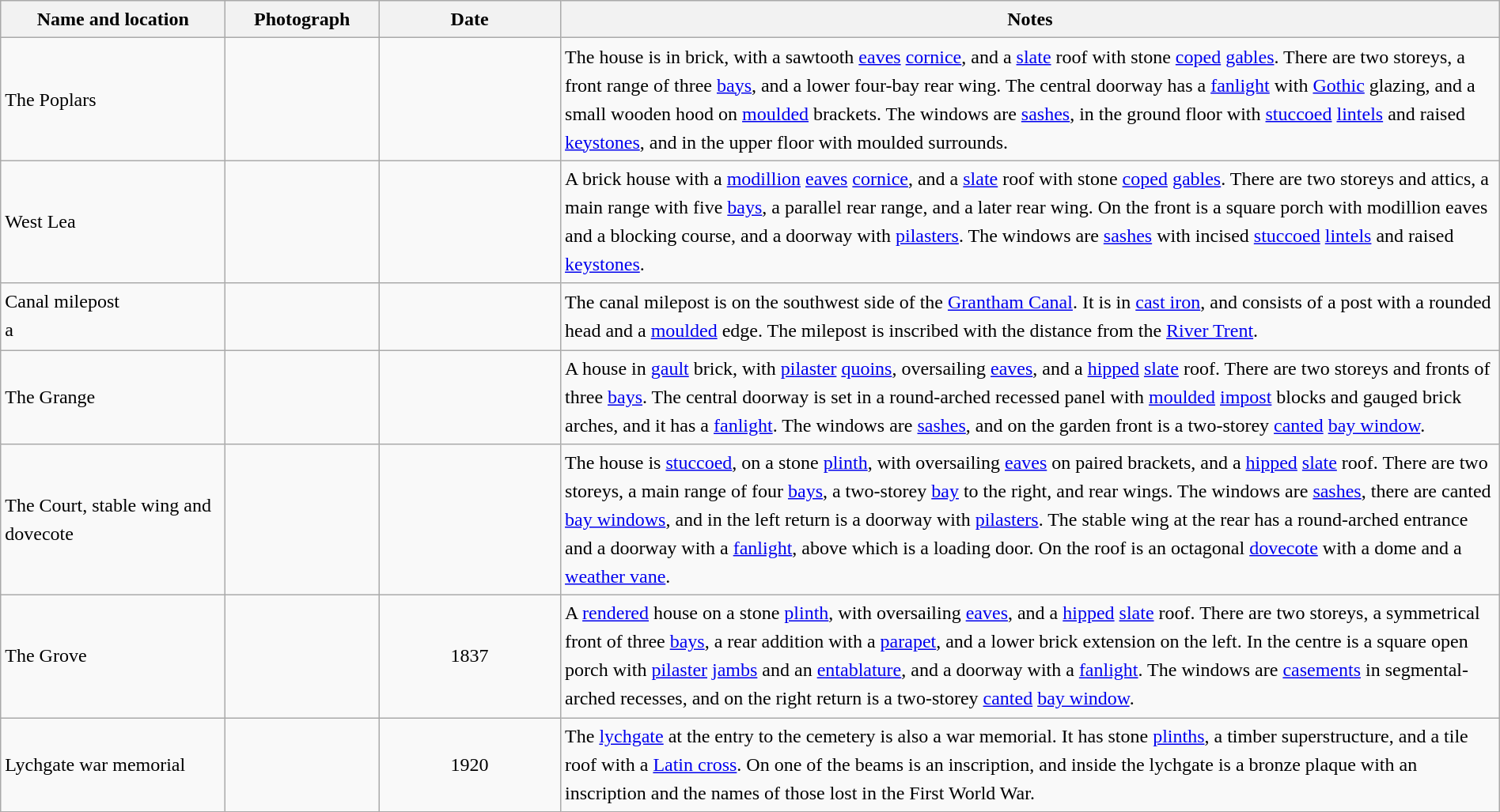<table class="wikitable sortable plainrowheaders" style="width:100%; border:0px; text-align:left; line-height:150%">
<tr>
<th scope="col"  style="width:150px">Name and location</th>
<th scope="col"  style="width:100px" class="unsortable">Photograph</th>
<th scope="col"  style="width:120px">Date</th>
<th scope="col"  style="width:650px" class="unsortable">Notes</th>
</tr>
<tr>
<td>The Poplars<br><small></small></td>
<td></td>
<td align="center"></td>
<td>The house is in brick, with a sawtooth <a href='#'>eaves</a> <a href='#'>cornice</a>, and a <a href='#'>slate</a> roof with stone <a href='#'>coped</a> <a href='#'>gables</a>.  There are two storeys, a front range of three <a href='#'>bays</a>, and a lower four-bay rear wing.  The central doorway has a <a href='#'>fanlight</a> with <a href='#'>Gothic</a> glazing, and a small wooden hood on <a href='#'>moulded</a> brackets.  The windows are <a href='#'>sashes</a>, in the ground floor with <a href='#'>stuccoed</a> <a href='#'>lintels</a> and raised <a href='#'>keystones</a>, and in the upper floor with moulded surrounds.</td>
</tr>
<tr>
<td>West Lea<br><small></small></td>
<td></td>
<td align="center"></td>
<td>A brick house with a <a href='#'>modillion</a> <a href='#'>eaves</a> <a href='#'>cornice</a>, and a <a href='#'>slate</a> roof with stone <a href='#'>coped</a> <a href='#'>gables</a>.  There are two storeys and attics, a main range with five <a href='#'>bays</a>, a parallel rear range, and a later rear wing.  On the front is a square porch with modillion eaves and a blocking course, and a doorway with <a href='#'>pilasters</a>.  The windows are <a href='#'>sashes</a> with incised <a href='#'>stuccoed</a> <a href='#'>lintels</a> and raised <a href='#'>keystones</a>.</td>
</tr>
<tr>
<td>Canal milepost<br><small></small>a</td>
<td></td>
<td align="center"></td>
<td>The canal milepost is on the southwest side of the <a href='#'>Grantham Canal</a>.  It is in <a href='#'>cast iron</a>, and consists of a post with a rounded head and a <a href='#'>moulded</a> edge.  The milepost is inscribed with the distance from the <a href='#'>River Trent</a>.</td>
</tr>
<tr>
<td>The Grange<br><small></small></td>
<td></td>
<td align="center"></td>
<td>A house in <a href='#'>gault</a> brick, with <a href='#'>pilaster</a> <a href='#'>quoins</a>, oversailing <a href='#'>eaves</a>, and a <a href='#'>hipped</a> <a href='#'>slate</a> roof.  There are two storeys and fronts of three <a href='#'>bays</a>.  The central doorway is set in a round-arched recessed panel with <a href='#'>moulded</a> <a href='#'>impost</a> blocks and gauged brick arches, and it has a <a href='#'>fanlight</a>.  The windows are <a href='#'>sashes</a>, and on the garden front is a two-storey <a href='#'>canted</a> <a href='#'>bay window</a>.</td>
</tr>
<tr>
<td>The Court, stable wing and dovecote<br><small></small></td>
<td></td>
<td align="center"></td>
<td>The house is <a href='#'>stuccoed</a>, on a stone <a href='#'>plinth</a>, with oversailing <a href='#'>eaves</a> on paired brackets, and a <a href='#'>hipped</a> <a href='#'>slate</a> roof.  There are two storeys, a main range of four <a href='#'>bays</a>, a two-storey <a href='#'>bay</a> to the right, and rear wings.  The windows are <a href='#'>sashes</a>, there are canted <a href='#'>bay windows</a>, and in the left return is a doorway with <a href='#'>pilasters</a>.  The stable wing at the rear has a round-arched entrance and a doorway with a <a href='#'>fanlight</a>, above which is a loading door.  On the roof is an octagonal <a href='#'>dovecote</a> with a dome and a <a href='#'>weather vane</a>.</td>
</tr>
<tr>
<td>The Grove<br><small></small></td>
<td></td>
<td align="center">1837</td>
<td>A <a href='#'>rendered</a> house on a stone <a href='#'>plinth</a>, with oversailing <a href='#'>eaves</a>, and a <a href='#'>hipped</a> <a href='#'>slate</a> roof.  There are two storeys, a symmetrical front of three <a href='#'>bays</a>, a rear addition with a <a href='#'>parapet</a>, and a lower brick extension on the left.  In the centre is a square open porch with <a href='#'>pilaster</a> <a href='#'>jambs</a> and an <a href='#'>entablature</a>, and a doorway with a <a href='#'>fanlight</a>.  The windows are <a href='#'>casements</a> in segmental-arched recesses, and on the right return is a two-storey <a href='#'>canted</a> <a href='#'>bay window</a>.</td>
</tr>
<tr>
<td>Lychgate war memorial<br><small></small></td>
<td></td>
<td align="center">1920</td>
<td>The <a href='#'>lychgate</a> at the entry to the cemetery is also a war memorial.  It has stone <a href='#'>plinths</a>, a timber superstructure, and a tile roof with a <a href='#'>Latin cross</a>.  On one of the beams is an inscription, and inside the lychgate is a bronze plaque with an inscription and the names of those lost in the First World War.</td>
</tr>
<tr>
</tr>
</table>
